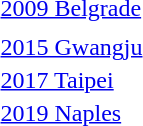<table>
<tr>
<td> <a href='#'>2009 Belgrade</a></td>
<td></td>
<td></td>
<td></td>
</tr>
<tr>
<td></td>
<td></td>
<td></td>
<td></td>
</tr>
<tr>
<td> <a href='#'>2015 Gwangju</a></td>
<td></td>
<td></td>
<td></td>
</tr>
<tr>
<td> <a href='#'>2017 Taipei</a></td>
<td></td>
<td></td>
<td></td>
</tr>
<tr>
<td> <a href='#'>2019 Naples</a></td>
<td></td>
<td></td>
<td></td>
</tr>
<tr>
<td></td>
<td></td>
<td></td>
<td></td>
</tr>
</table>
